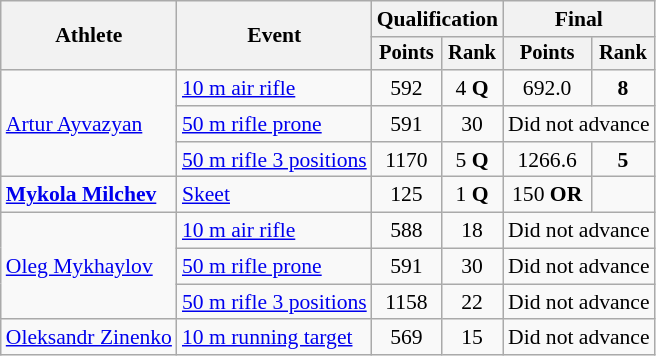<table class="wikitable" style="font-size:90%">
<tr>
<th rowspan="2">Athlete</th>
<th rowspan="2">Event</th>
<th colspan=2>Qualification</th>
<th colspan=2>Final</th>
</tr>
<tr style="font-size:95%">
<th>Points</th>
<th>Rank</th>
<th>Points</th>
<th>Rank</th>
</tr>
<tr align=center>
<td align=left rowspan=3><a href='#'>Artur Ayvazyan</a></td>
<td align=left><a href='#'>10 m air rifle</a></td>
<td>592</td>
<td>4 <strong>Q</strong></td>
<td>692.0</td>
<td><strong>8</strong></td>
</tr>
<tr align=center>
<td align=left><a href='#'>50 m rifle prone</a></td>
<td>591</td>
<td>30</td>
<td colspan=2>Did not advance</td>
</tr>
<tr align=center>
<td align=left><a href='#'>50 m rifle 3 positions</a></td>
<td>1170</td>
<td>5 <strong>Q</strong></td>
<td>1266.6</td>
<td><strong>5</strong></td>
</tr>
<tr align=center>
<td align=left><strong><a href='#'>Mykola Milchev</a></strong></td>
<td align=left><a href='#'>Skeet</a></td>
<td>125</td>
<td>1 <strong>Q</strong></td>
<td>150 <strong>OR</strong></td>
<td></td>
</tr>
<tr align=center>
<td align=left rowspan=3><a href='#'>Oleg Mykhaylov</a></td>
<td align=left><a href='#'>10 m air rifle</a></td>
<td>588</td>
<td>18</td>
<td colspan=2>Did not advance</td>
</tr>
<tr align=center>
<td align=left><a href='#'>50 m rifle prone</a></td>
<td>591</td>
<td>30</td>
<td colspan=2>Did not advance</td>
</tr>
<tr align=center>
<td align=left><a href='#'>50 m rifle 3 positions</a></td>
<td>1158</td>
<td>22</td>
<td colspan=2>Did not advance</td>
</tr>
<tr align=center>
<td align=left><a href='#'>Oleksandr Zinenko</a></td>
<td align=left><a href='#'>10 m running target</a></td>
<td>569</td>
<td>15</td>
<td colspan=2>Did not advance</td>
</tr>
</table>
